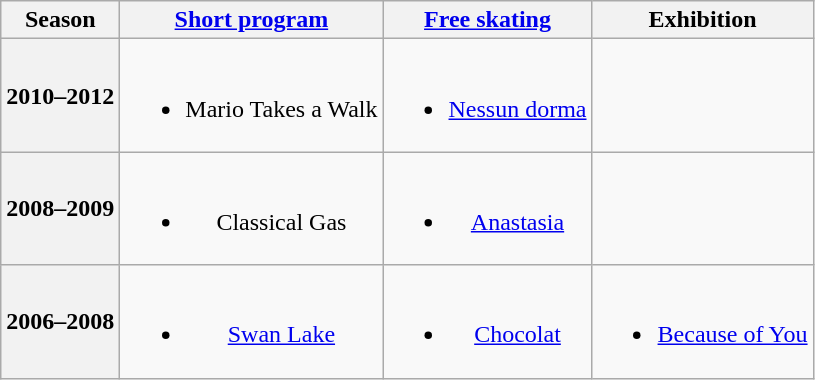<table class=wikitable style=text-align:center>
<tr>
<th>Season</th>
<th><a href='#'>Short program</a></th>
<th><a href='#'>Free skating</a></th>
<th>Exhibition</th>
</tr>
<tr>
<th>2010–2012 <br> </th>
<td><br><ul><li>Mario Takes a Walk <br></li></ul></td>
<td><br><ul><li><a href='#'>Nessun dorma</a> <br></li></ul></td>
<td></td>
</tr>
<tr>
<th>2008–2009 <br> </th>
<td><br><ul><li>Classical Gas <br></li></ul></td>
<td><br><ul><li><a href='#'>Anastasia</a> <br></li></ul></td>
<td></td>
</tr>
<tr>
<th>2006–2008</th>
<td><br><ul><li><a href='#'>Swan Lake</a> <br></li></ul></td>
<td><br><ul><li><a href='#'>Chocolat</a> <br></li></ul></td>
<td><br><ul><li><a href='#'>Because of You</a> <br></li></ul></td>
</tr>
</table>
